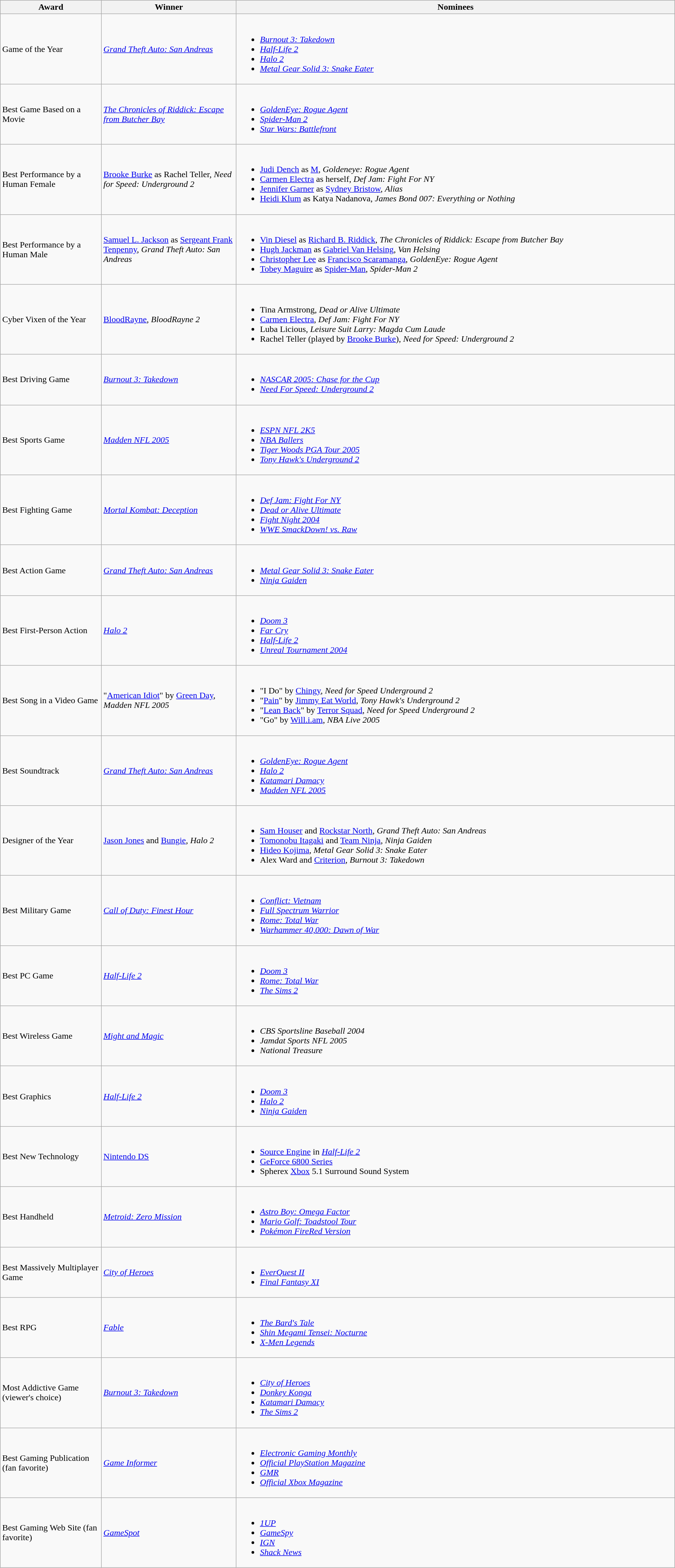<table class="wikitable">
<tr>
<th style="width:15%">Award</th>
<th style="width:20%">Winner</th>
<th style="width:65%">Nominees</th>
</tr>
<tr>
<td>Game of the Year</td>
<td><em><a href='#'>Grand Theft Auto: San Andreas</a></em></td>
<td><br><ul><li><em><a href='#'>Burnout 3: Takedown</a></em></li><li><em><a href='#'>Half-Life 2</a></em></li><li><em><a href='#'>Halo 2</a></em></li><li><em><a href='#'>Metal Gear Solid 3: Snake Eater</a></em></li></ul></td>
</tr>
<tr>
<td>Best Game Based on a Movie</td>
<td><em><a href='#'>The Chronicles of Riddick: Escape from Butcher Bay</a></em></td>
<td><br><ul><li><em><a href='#'>GoldenEye: Rogue Agent</a></em></li><li><em><a href='#'>Spider-Man 2</a></em></li><li><em><a href='#'>Star Wars: Battlefront</a></em></li></ul></td>
</tr>
<tr>
<td>Best Performance by a Human Female</td>
<td><a href='#'>Brooke Burke</a> as Rachel Teller, <em>Need for Speed: Underground 2</em></td>
<td><br><ul><li><a href='#'>Judi Dench</a> as <a href='#'>M</a>, <em>Goldeneye: Rogue Agent</em></li><li><a href='#'>Carmen Electra</a> as herself, <em>Def Jam: Fight For NY</em></li><li><a href='#'>Jennifer Garner</a> as <a href='#'>Sydney Bristow</a>, <em>Alias</em></li><li><a href='#'>Heidi Klum</a> as Katya Nadanova, <em>James Bond 007: Everything or Nothing</em></li></ul></td>
</tr>
<tr>
<td>Best Performance by a Human Male</td>
<td><a href='#'>Samuel L. Jackson</a> as <a href='#'>Sergeant Frank Tenpenny</a>, <em>Grand Theft Auto: San Andreas</em></td>
<td><br><ul><li><a href='#'>Vin Diesel</a> as <a href='#'>Richard B. Riddick</a>, <em>The Chronicles of Riddick: Escape from Butcher Bay</em></li><li><a href='#'>Hugh Jackman</a> as <a href='#'>Gabriel Van Helsing</a>, <em>Van Helsing</em></li><li><a href='#'>Christopher Lee</a> as <a href='#'>Francisco Scaramanga</a>, <em>GoldenEye: Rogue Agent</em></li><li><a href='#'>Tobey Maguire</a> as <a href='#'>Spider-Man</a>, <em>Spider-Man 2</em></li></ul></td>
</tr>
<tr>
<td>Cyber Vixen of the Year</td>
<td><a href='#'>BloodRayne</a>, <em>BloodRayne 2</em></td>
<td><br><ul><li>Tina Armstrong, <em>Dead or Alive Ultimate</em></li><li><a href='#'>Carmen Electra</a>, <em>Def Jam: Fight For NY</em></li><li>Luba Licious, <em>Leisure Suit Larry: Magda Cum Laude</em></li><li>Rachel Teller (played by <a href='#'>Brooke Burke</a>), <em>Need for Speed: Underground 2</em></li></ul></td>
</tr>
<tr>
<td>Best Driving Game</td>
<td><em><a href='#'>Burnout 3: Takedown</a></em></td>
<td><br><ul><li><em><a href='#'>NASCAR 2005: Chase for the Cup</a></em></li><li><em><a href='#'>Need For Speed: Underground 2</a></em></li></ul></td>
</tr>
<tr>
<td>Best Sports Game</td>
<td><em><a href='#'>Madden NFL 2005</a></em></td>
<td><br><ul><li><em><a href='#'>ESPN NFL 2K5</a></em></li><li><em><a href='#'>NBA Ballers</a></em></li><li><em><a href='#'>Tiger Woods PGA Tour 2005</a></em></li><li><em><a href='#'>Tony Hawk's Underground 2</a></em></li></ul></td>
</tr>
<tr>
<td>Best Fighting Game</td>
<td><em><a href='#'>Mortal Kombat: Deception</a></em></td>
<td><br><ul><li><em><a href='#'>Def Jam: Fight For NY</a></em></li><li><em><a href='#'>Dead or Alive Ultimate</a></em></li><li><em><a href='#'>Fight Night 2004</a></em></li><li><em><a href='#'>WWE SmackDown! vs. Raw</a></em></li></ul></td>
</tr>
<tr>
<td>Best Action Game</td>
<td><em><a href='#'>Grand Theft Auto: San Andreas</a></em></td>
<td><br><ul><li><em><a href='#'>Metal Gear Solid 3: Snake Eater</a></em></li><li><em><a href='#'>Ninja Gaiden</a></em></li></ul></td>
</tr>
<tr>
<td>Best First-Person Action</td>
<td><em><a href='#'>Halo 2</a></em></td>
<td><br><ul><li><em><a href='#'>Doom 3</a></em></li><li><em><a href='#'>Far Cry</a></em></li><li><em><a href='#'>Half-Life 2</a></em></li><li><em><a href='#'>Unreal Tournament 2004</a></em></li></ul></td>
</tr>
<tr>
<td>Best Song in a Video Game</td>
<td>"<a href='#'>American Idiot</a>" by <a href='#'>Green Day</a>, <em>Madden NFL 2005</em></td>
<td><br><ul><li>"I Do" by <a href='#'>Chingy</a>, <em>Need for Speed Underground 2</em></li><li>"<a href='#'>Pain</a>" by <a href='#'>Jimmy Eat World</a>, <em>Tony Hawk's Underground 2</em></li><li>"<a href='#'>Lean Back</a>" by <a href='#'>Terror Squad</a>, <em>Need for Speed Underground 2</em></li><li>"Go" by <a href='#'>Will.i.am</a>, <em>NBA Live 2005</em></li></ul></td>
</tr>
<tr>
<td>Best Soundtrack</td>
<td><em><a href='#'>Grand Theft Auto: San Andreas</a></em></td>
<td><br><ul><li><em><a href='#'>GoldenEye: Rogue Agent</a></em></li><li><em><a href='#'>Halo 2</a></em></li><li><em><a href='#'>Katamari Damacy</a></em></li><li><em><a href='#'>Madden NFL 2005</a></em></li></ul></td>
</tr>
<tr>
<td>Designer of the Year</td>
<td><a href='#'>Jason Jones</a> and <a href='#'>Bungie</a>, <em>Halo 2</em></td>
<td><br><ul><li><a href='#'>Sam Houser</a> and <a href='#'>Rockstar North</a>, <em>Grand Theft Auto: San Andreas</em></li><li><a href='#'>Tomonobu Itagaki</a> and <a href='#'>Team Ninja</a>, <em>Ninja Gaiden</em></li><li><a href='#'>Hideo Kojima</a>, <em>Metal Gear Solid 3: Snake Eater</em></li><li>Alex Ward and <a href='#'>Criterion</a>, <em>Burnout 3: Takedown</em></li></ul></td>
</tr>
<tr>
<td>Best Military Game</td>
<td><em><a href='#'>Call of Duty: Finest Hour</a></em></td>
<td><br><ul><li><em><a href='#'>Conflict: Vietnam</a></em></li><li><em><a href='#'>Full Spectrum Warrior</a></em></li><li><em><a href='#'>Rome: Total War</a></em></li><li><em><a href='#'>Warhammer 40,000: Dawn of War</a></em></li></ul></td>
</tr>
<tr>
<td>Best PC Game</td>
<td><em><a href='#'>Half-Life 2</a></em></td>
<td><br><ul><li><em><a href='#'>Doom 3</a></em></li><li><em><a href='#'>Rome: Total War</a></em></li><li><em><a href='#'>The Sims 2</a></em></li></ul></td>
</tr>
<tr>
<td>Best Wireless Game</td>
<td><em><a href='#'>Might and Magic</a></em></td>
<td><br><ul><li><em>CBS Sportsline Baseball 2004</em></li><li><em>Jamdat Sports NFL 2005</em></li><li><em>National Treasure</em></li></ul></td>
</tr>
<tr>
<td>Best Graphics</td>
<td><em><a href='#'>Half-Life 2</a></em></td>
<td><br><ul><li><em><a href='#'>Doom 3</a></em></li><li><em><a href='#'>Halo 2</a></em></li><li><em><a href='#'>Ninja Gaiden</a></em></li></ul></td>
</tr>
<tr>
<td>Best New Technology</td>
<td><a href='#'>Nintendo DS</a></td>
<td><br><ul><li><a href='#'>Source Engine</a> in <em><a href='#'>Half-Life 2</a></em></li><li><a href='#'>GeForce 6800 Series</a></li><li>Spherex <a href='#'>Xbox</a> 5.1 Surround Sound System</li></ul></td>
</tr>
<tr>
<td>Best Handheld</td>
<td><em><a href='#'>Metroid: Zero Mission</a></em></td>
<td><br><ul><li><em><a href='#'>Astro Boy: Omega Factor</a></em></li><li><em><a href='#'>Mario Golf: Toadstool Tour</a></em></li><li><em><a href='#'>Pokémon FireRed Version</a></em></li></ul></td>
</tr>
<tr>
<td>Best Massively Multiplayer Game</td>
<td><em><a href='#'>City of Heroes</a></em></td>
<td><br><ul><li><em><a href='#'>EverQuest II</a></em></li><li><em><a href='#'>Final Fantasy XI</a></em></li></ul></td>
</tr>
<tr>
<td>Best RPG</td>
<td><em><a href='#'>Fable</a></em></td>
<td><br><ul><li><em><a href='#'>The Bard's Tale</a></em></li><li><em><a href='#'>Shin Megami Tensei: Nocturne</a></em></li><li><em><a href='#'>X-Men Legends</a></em></li></ul></td>
</tr>
<tr>
<td>Most Addictive Game (viewer's choice)</td>
<td><em><a href='#'>Burnout 3: Takedown</a></em></td>
<td><br><ul><li><em><a href='#'>City of Heroes</a></em></li><li><em><a href='#'>Donkey Konga</a></em></li><li><em><a href='#'>Katamari Damacy</a></em></li><li><em><a href='#'>The Sims 2</a></em></li></ul></td>
</tr>
<tr>
<td>Best Gaming Publication (fan favorite)</td>
<td><em><a href='#'>Game Informer</a></em></td>
<td><br><ul><li><em><a href='#'>Electronic Gaming Monthly</a></em></li><li><em><a href='#'>Official PlayStation Magazine</a></em></li><li><em><a href='#'>GMR</a></em></li><li><em><a href='#'>Official Xbox Magazine</a></em></li></ul></td>
</tr>
<tr>
<td>Best Gaming Web Site (fan favorite)</td>
<td><em><a href='#'>GameSpot</a></em></td>
<td><br><ul><li><em><a href='#'>1UP</a></em></li><li><em><a href='#'>GameSpy</a></em></li><li><em><a href='#'>IGN</a></em></li><li><em><a href='#'>Shack News</a></em></li></ul></td>
</tr>
</table>
